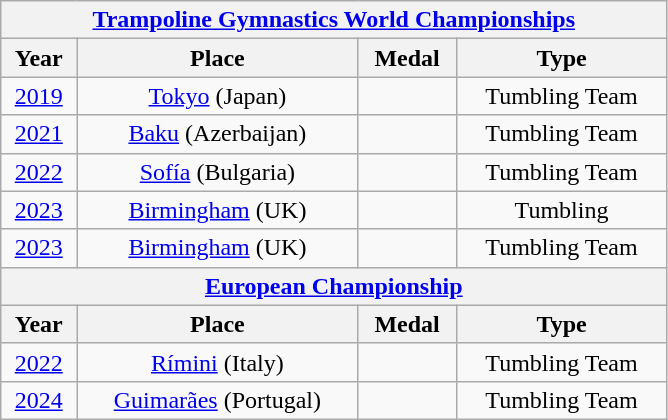<table class="wikitable center col2izq" style="text-align:center;width:445px;">
<tr>
<th colspan="4"><a href='#'>Trampoline Gymnastics World Championships</a></th>
</tr>
<tr>
<th>Year</th>
<th>Place</th>
<th>Medal</th>
<th>Type</th>
</tr>
<tr>
<td><a href='#'>2019</a></td>
<td><a href='#'>Tokyo</a> (Japan)</td>
<td></td>
<td>Tumbling Team</td>
</tr>
<tr>
<td><a href='#'>2021</a></td>
<td><a href='#'>Baku</a> (Azerbaijan)</td>
<td></td>
<td>Tumbling Team</td>
</tr>
<tr>
<td><a href='#'>2022</a></td>
<td><a href='#'>Sofía</a> (Bulgaria)</td>
<td></td>
<td>Tumbling Team</td>
</tr>
<tr>
<td><a href='#'>2023</a></td>
<td><a href='#'>Birmingham</a> (UK)</td>
<td></td>
<td>Tumbling</td>
</tr>
<tr>
<td><a href='#'>2023</a></td>
<td><a href='#'>Birmingham</a> (UK)</td>
<td></td>
<td>Tumbling Team</td>
</tr>
<tr>
<th colspan="4"><a href='#'>European Championship</a></th>
</tr>
<tr>
<th>Year</th>
<th>Place</th>
<th>Medal</th>
<th>Type</th>
</tr>
<tr>
<td><a href='#'>2022</a></td>
<td><a href='#'>Rímini</a> (Italy)</td>
<td></td>
<td>Tumbling Team</td>
</tr>
<tr>
<td><a href='#'>2024</a></td>
<td><a href='#'>Guimarães</a> (Portugal)</td>
<td></td>
<td>Tumbling Team</td>
</tr>
</table>
